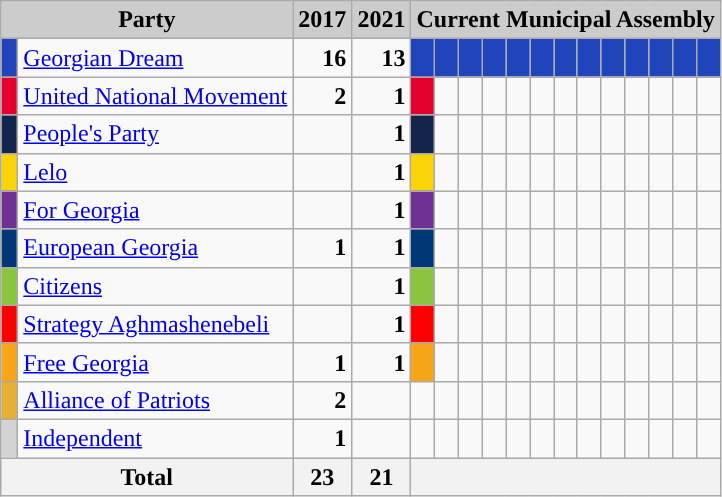<table class="wikitable">
<tr>
<th style="background:#ccc" colspan="2">Party</th>
<th style="background:#ccc">2017</th>
<th style="background:#ccc">2021</th>
<th style="background:#ccc" colspan="45">Current Municipal Assembly</th>
</tr>
<tr>
<td style="background-color: #2044bc"> </td>
<td><a href='#'>Georgian Dream</a></td>
<td style="text-align: right"><strong>16</strong></td>
<td style="text-align: right"><strong>13</strong></td>
<td style="background-color: #2044bc"></td>
<td style="background-color: #2044bc"> </td>
<td style="background-color: #2044bc"> </td>
<td style="background-color: #2044bc"> </td>
<td style="background-color: #2044bc"> </td>
<td style="background-color: #2044bc"> </td>
<td style="background-color: #2044bc"> </td>
<td style="background-color: #2044bc"> </td>
<td style="background-color: #2044bc"> </td>
<td style="background-color: #2044bc"> </td>
<td style="background-color: #2044bc"> </td>
<td style="background-color: #2044bc"> </td>
<td style="background-color: #2044bc"> </td>
</tr>
<tr>
<td style="background-color: #e4012e"> </td>
<td><a href='#'>United National Movement</a></td>
<td style="text-align: right"><strong>2</strong></td>
<td style="text-align: right"><strong>1</strong></td>
<td style="background-color: #e4012e"> </td>
<td></td>
<td></td>
<td></td>
<td></td>
<td></td>
<td></td>
<td></td>
<td></td>
<td></td>
<td></td>
<td></td>
<td></td>
</tr>
<tr>
<td style="background-color: #13254d"> </td>
<td><a href='#'>People's Party</a></td>
<td></td>
<td style="text-align: right"><strong>1</strong></td>
<td style="background-color: #13254d"> </td>
<td></td>
<td></td>
<td></td>
<td></td>
<td></td>
<td></td>
<td></td>
<td></td>
<td></td>
<td></td>
<td></td>
<td></td>
</tr>
<tr>
<td style="background-color: #fad406"> </td>
<td><a href='#'>Lelo</a></td>
<td></td>
<td style="text-align: right"><strong>1</strong></td>
<td style="background-color: #fad406"> </td>
<td></td>
<td></td>
<td></td>
<td></td>
<td></td>
<td></td>
<td></td>
<td></td>
<td></td>
<td></td>
<td></td>
<td></td>
</tr>
<tr>
<td style="background-color: #702F92"> </td>
<td><a href='#'>For Georgia</a></td>
<td></td>
<td style="text-align: right"><strong>1</strong></td>
<td style="background-color: #702f92"> </td>
<td></td>
<td></td>
<td></td>
<td></td>
<td></td>
<td></td>
<td></td>
<td></td>
<td></td>
<td></td>
<td></td>
<td></td>
</tr>
<tr>
<td style="background-color: #003876"> </td>
<td><a href='#'>European Georgia</a></td>
<td style="text-align: right"><strong>1</strong></td>
<td style="text-align: right"><strong>1</strong></td>
<td style="background-color: #003876"> </td>
<td></td>
<td></td>
<td></td>
<td></td>
<td></td>
<td></td>
<td></td>
<td></td>
<td></td>
<td></td>
<td></td>
<td></td>
</tr>
<tr>
<td style="background-color: #8bc53e"> </td>
<td><a href='#'>Citizens</a></td>
<td></td>
<td style="text-align: right"><strong>1</strong></td>
<td style="background-color: #8bc53e"> </td>
<td></td>
<td></td>
<td></td>
<td></td>
<td></td>
<td></td>
<td></td>
<td></td>
<td></td>
<td></td>
<td></td>
<td></td>
</tr>
<tr>
<td style="background-color: #ff0000"> </td>
<td><a href='#'>Strategy Aghmashenebeli</a></td>
<td></td>
<td style="text-align: right"><strong>1</strong></td>
<td style="background-color: #ff0000"> </td>
<td></td>
<td></td>
<td></td>
<td></td>
<td></td>
<td></td>
<td></td>
<td></td>
<td></td>
<td></td>
<td></td>
<td></td>
</tr>
<tr>
<td style="background-color: #f8A517"> </td>
<td><a href='#'>Free Georgia</a></td>
<td style="text-align: right"><strong>1</strong></td>
<td style="text-align: right"><strong>1</strong></td>
<td style="background-color: #f8A517"> </td>
<td></td>
<td></td>
<td></td>
<td></td>
<td></td>
<td></td>
<td></td>
<td></td>
<td></td>
<td></td>
<td></td>
<td></td>
</tr>
<tr>
<td style="background-color: #e7b031"> </td>
<td><a href='#'>Alliance of Patriots</a></td>
<td style="text-align: right"><strong>2</strong></td>
<td></td>
<td></td>
<td></td>
<td></td>
<td></td>
<td></td>
<td></td>
<td></td>
<td></td>
<td></td>
<td></td>
<td></td>
<td></td>
<td></td>
</tr>
<tr>
<td style="background-color: lightgrey"> </td>
<td><a href='#'>Independent</a></td>
<td style="text-align: right"><strong>1</strong></td>
<td></td>
<td></td>
<td></td>
<td></td>
<td></td>
<td></td>
<td></td>
<td></td>
<td></td>
<td></td>
<td></td>
<td></td>
<td></td>
<td></td>
</tr>
<tr>
<th colspan=2>Total</th>
<th align=right>23</th>
<th align=right>21</th>
<th colspan=45> </th>
</tr>
</table>
